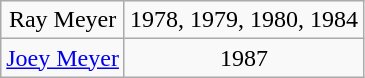<table class="wikitable" style="text-align:center">
<tr>
<td>Ray Meyer</td>
<td>1978, 1979, 1980, 1984</td>
</tr>
<tr>
<td><a href='#'>Joey Meyer</a></td>
<td>1987</td>
</tr>
</table>
